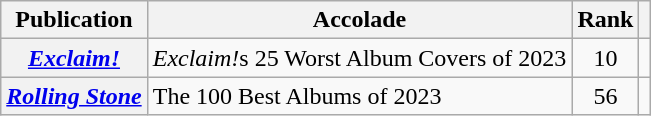<table class="wikitable sortable plainrowheaders">
<tr>
<th scope="col">Publication</th>
<th scope="col">Accolade</th>
<th scope="col">Rank</th>
<th scope="col" class="unsortable"></th>
</tr>
<tr>
<th scope="row"><em><a href='#'>Exclaim!</a></em></th>
<td><em>Exclaim!</em>s 25 Worst Album Covers of 2023</td>
<td style="text-align:center;">10</td>
<td></td>
</tr>
<tr>
<th scope="row"><em><a href='#'>Rolling Stone</a></em></th>
<td>The 100 Best Albums of 2023</td>
<td style="text-align:center;">56</td>
<td></td>
</tr>
</table>
